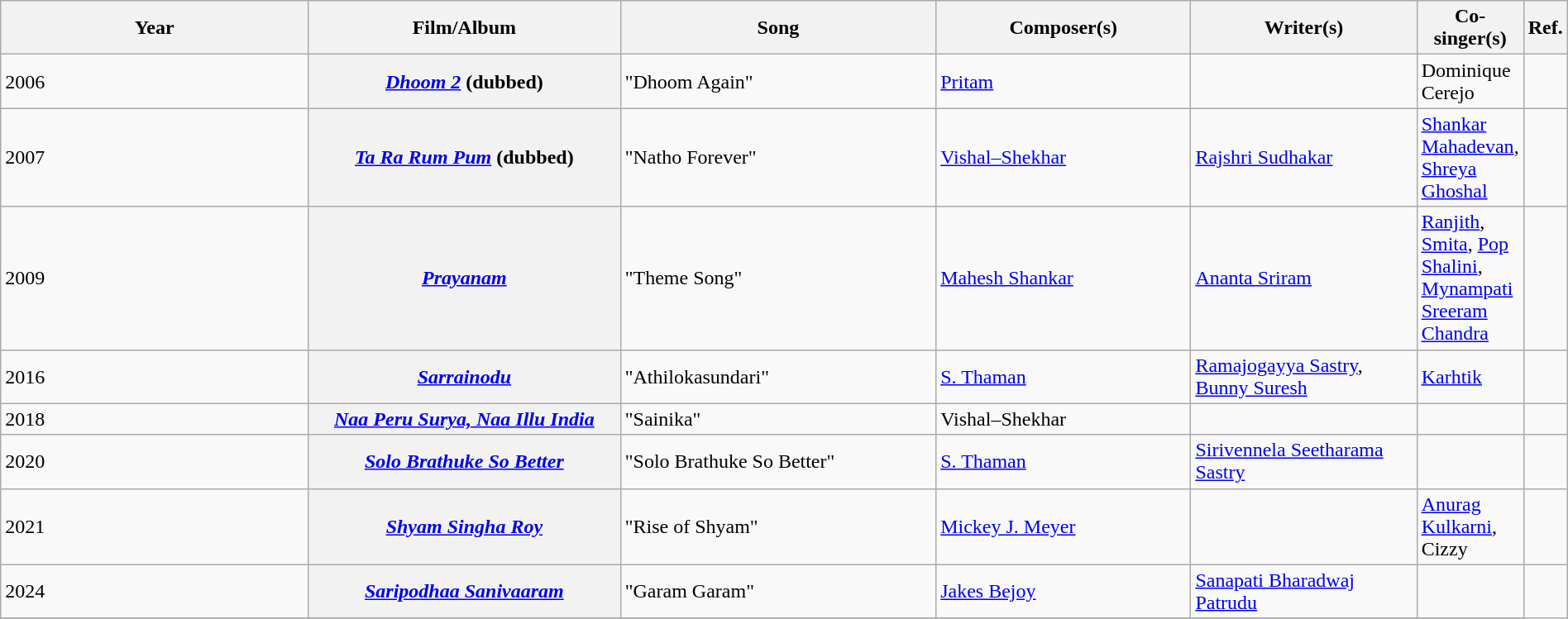<table class="wikitable plainrowheaders" width="100%" textcolor:#000;">
<tr>
<th scope="col" width=21%><strong>Year</strong></th>
<th scope="col" width=21%><strong>Film/Album</strong></th>
<th scope="col" width=21%><strong>Song</strong></th>
<th scope="col" width=17%><strong>Composer(s)</strong></th>
<th scope="col" width=15%><strong>Writer(s)</strong></th>
<th scope="col" width=15%><strong>Co-singer(s)</strong></th>
<th scope="col" width=1%><strong>Ref.</strong></th>
</tr>
<tr>
<td>2006</td>
<th scope="row"><em><a href='#'>Dhoom 2</a></em> (dubbed)</th>
<td>"Dhoom Again"</td>
<td><a href='#'>Pritam</a></td>
<td></td>
<td>Dominique Cerejo</td>
<td></td>
</tr>
<tr>
<td>2007</td>
<th scope="row"><em><a href='#'>Ta Ra Rum Pum</a></em> (dubbed)</th>
<td>"Natho Forever"</td>
<td><a href='#'>Vishal–Shekhar</a></td>
<td><a href='#'>Rajshri Sudhakar</a></td>
<td><a href='#'>Shankar Mahadevan</a>, <a href='#'>Shreya Ghoshal</a></td>
<td></td>
</tr>
<tr>
<td>2009</td>
<th scope=row><em><a href='#'>Prayanam</a></em></th>
<td>"Theme Song"</td>
<td><a href='#'>Mahesh Shankar</a></td>
<td><a href='#'>Ananta Sriram</a></td>
<td><a href='#'>Ranjith</a>, <a href='#'>Smita</a>, <a href='#'>Pop Shalini</a>, <a href='#'>Mynampati Sreeram Chandra</a></td>
<td></td>
</tr>
<tr>
<td>2016</td>
<th scope="row"><em><a href='#'>Sarrainodu</a></em></th>
<td>"Athilokasundari"</td>
<td><a href='#'>S. Thaman</a></td>
<td><a href='#'>Ramajogayya Sastry</a>, <a href='#'>Bunny Suresh</a></td>
<td><a href='#'>Karhtik</a></td>
<td></td>
</tr>
<tr>
<td>2018</td>
<th scope="row"><em><a href='#'>Naa Peru Surya, Naa Illu India</a></em></th>
<td>"Sainika"</td>
<td>Vishal–Shekhar</td>
<td></td>
<td></td>
<td></td>
</tr>
<tr>
<td>2020</td>
<th scope="row"><em><a href='#'>Solo Brathuke So Better</a></em></th>
<td>"Solo Brathuke So Better"</td>
<td><a href='#'>S. Thaman</a></td>
<td><a href='#'>Sirivennela Seetharama Sastry</a></td>
<td></td>
<td></td>
</tr>
<tr>
<td>2021</td>
<th scope="row"><em><a href='#'>Shyam Singha Roy</a></em></th>
<td>"Rise of Shyam"</td>
<td><a href='#'>Mickey J. Meyer</a></td>
<td></td>
<td><a href='#'>Anurag Kulkarni</a>, Cizzy</td>
<td></td>
</tr>
<tr>
<td>2024</td>
<th scope="row"><em><a href='#'>Saripodhaa Sanivaaram</a></em></th>
<td>"Garam Garam"</td>
<td><a href='#'>Jakes Bejoy</a></td>
<td><a href='#'>Sanapati Bharadwaj Patrudu</a></td>
<td></td>
</tr>
<tr>
</tr>
</table>
